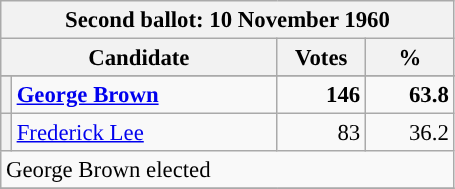<table class=wikitable style="font-size:95%;">
<tr>
<th colspan="4">Second ballot: 10 November 1960</th>
</tr>
<tr>
<th colspan="2" style="width: 170px">Candidate</th>
<th style="width: 52px">Votes</th>
<th style="width: 52px">%</th>
</tr>
<tr>
</tr>
<tr>
<th style="background-color: "></th>
<td style="width: 170px"><strong><a href='#'>George Brown</a></strong></td>
<td align="right"><strong>146</strong></td>
<td align="right"><strong>63.8</strong></td>
</tr>
<tr>
<th style="background-color: "></th>
<td style="width: 170px"><a href='#'>Frederick Lee</a></td>
<td align="right">83</td>
<td align="right">36.2</td>
</tr>
<tr>
<td colspan="4">George Brown elected</td>
</tr>
<tr>
</tr>
</table>
